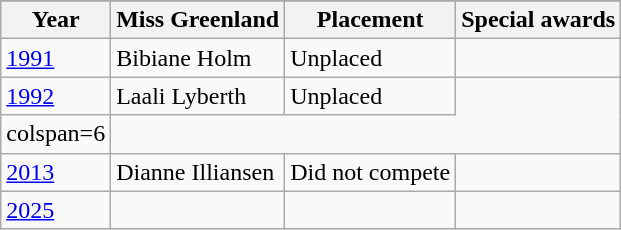<table class="sortable wikitable">
<tr bgcolor="#CCCCCC">
</tr>
<tr>
<th>Year</th>
<th>Miss Greenland</th>
<th>Placement</th>
<th>Special awards</th>
</tr>
<tr>
<td><a href='#'>1991</a></td>
<td>Bibiane Holm</td>
<td>Unplaced</td>
<td></td>
</tr>
<tr>
<td><a href='#'>1992</a></td>
<td>Laali Lyberth</td>
<td>Unplaced</td>
</tr>
<tr>
<td>colspan=6 </td>
</tr>
<tr>
<td><a href='#'>2013</a></td>
<td>Dianne Illiansen</td>
<td>Did not compete</td>
<td></td>
</tr>
<tr>
<td><a href='#'>2025</a></td>
<td></td>
<td></td>
<td></td>
</tr>
</table>
